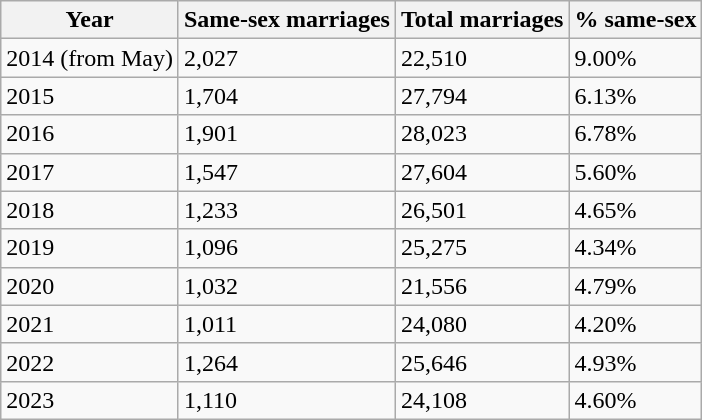<table class="wikitable">
<tr>
<th>Year</th>
<th>Same-sex marriages</th>
<th>Total marriages</th>
<th>% same-sex</th>
</tr>
<tr>
<td>2014 (from May)</td>
<td>2,027</td>
<td>22,510</td>
<td>9.00%</td>
</tr>
<tr>
<td>2015</td>
<td>1,704</td>
<td>27,794</td>
<td>6.13%</td>
</tr>
<tr>
<td>2016</td>
<td>1,901</td>
<td>28,023</td>
<td>6.78%</td>
</tr>
<tr>
<td>2017</td>
<td>1,547</td>
<td>27,604</td>
<td>5.60%</td>
</tr>
<tr>
<td>2018</td>
<td>1,233</td>
<td>26,501</td>
<td>4.65%</td>
</tr>
<tr>
<td>2019</td>
<td>1,096</td>
<td>25,275</td>
<td>4.34%</td>
</tr>
<tr>
<td>2020</td>
<td>1,032</td>
<td>21,556</td>
<td>4.79%</td>
</tr>
<tr>
<td>2021</td>
<td>1,011</td>
<td>24,080</td>
<td>4.20%</td>
</tr>
<tr>
<td>2022</td>
<td>1,264</td>
<td>25,646</td>
<td>4.93%</td>
</tr>
<tr>
<td>2023</td>
<td>1,110</td>
<td>24,108</td>
<td>4.60%</td>
</tr>
</table>
